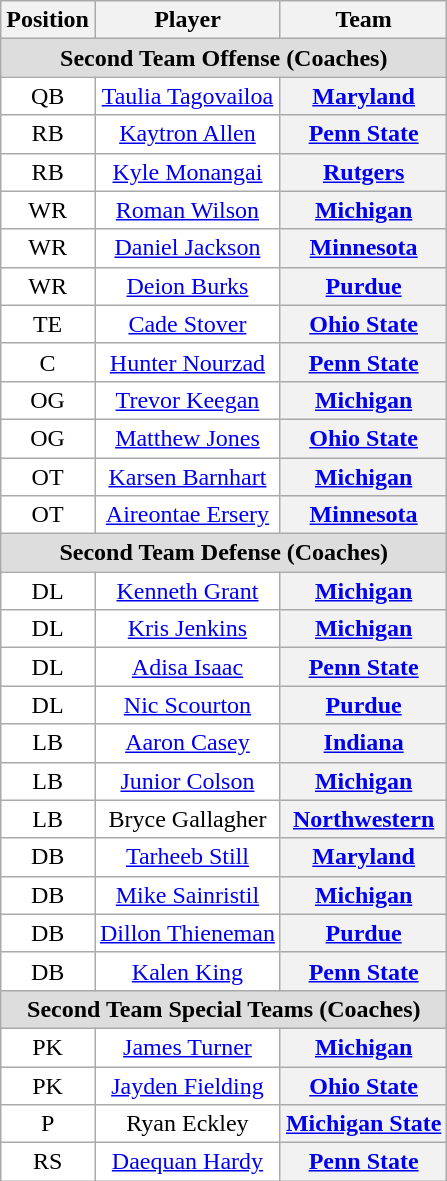<table class="wikitable sortable">
<tr>
<th>Position</th>
<th>Player</th>
<th>Team</th>
</tr>
<tr>
<td colspan="3" style="text-align:center; background:#ddd;"><strong>Second Team Offense (Coaches)</strong></td>
</tr>
<tr style="text-align:center;">
<td style="background:white">QB</td>
<td style="background:white"><a href='#'>Taulia Tagovailoa</a></td>
<th><a href='#'>Maryland</a></th>
</tr>
<tr style="text-align:center;">
<td style="background:white">RB</td>
<td style="background:white"><a href='#'>Kaytron Allen</a></td>
<th><a href='#'>Penn State</a></th>
</tr>
<tr style="text-align:center;">
<td style="background:white">RB</td>
<td style="background:white"><a href='#'>Kyle Monangai</a></td>
<th><a href='#'>Rutgers</a></th>
</tr>
<tr style="text-align:center;">
<td style="background:white">WR</td>
<td style="background:white"><a href='#'>Roman Wilson</a></td>
<th><a href='#'>Michigan</a></th>
</tr>
<tr style="text-align:center;">
<td style="background:white">WR</td>
<td style="background:white"><a href='#'>Daniel Jackson</a></td>
<th><a href='#'>Minnesota</a></th>
</tr>
<tr style="text-align:center;">
<td style="background:white">WR</td>
<td style="background:white"><a href='#'>Deion Burks</a></td>
<th><a href='#'>Purdue</a></th>
</tr>
<tr style="text-align:center;">
<td style="background:white">TE</td>
<td style="background:white"><a href='#'>Cade Stover</a></td>
<th><a href='#'>Ohio State</a></th>
</tr>
<tr style="text-align:center;">
<td style="background:white">C</td>
<td style="background:white"><a href='#'>Hunter Nourzad</a></td>
<th><a href='#'>Penn State</a></th>
</tr>
<tr style="text-align:center;">
<td style="background:white">OG</td>
<td style="background:white"><a href='#'>Trevor Keegan</a></td>
<th><a href='#'>Michigan</a></th>
</tr>
<tr style="text-align:center;">
<td style="background:white">OG</td>
<td style="background:white"><a href='#'>Matthew Jones</a></td>
<th><a href='#'>Ohio State</a></th>
</tr>
<tr style="text-align:center;">
<td style="background:white">OT</td>
<td style="background:white"><a href='#'>Karsen Barnhart</a></td>
<th><a href='#'>Michigan</a></th>
</tr>
<tr style="text-align:center;">
<td style="background:white">OT</td>
<td style="background:white"><a href='#'>Aireontae Ersery</a></td>
<th><a href='#'>Minnesota</a></th>
</tr>
<tr>
<td colspan="3" style="text-align:center; background:#ddd;"><strong>Second Team Defense (Coaches)</strong></td>
</tr>
<tr style="text-align:center;">
<td style="background:white">DL</td>
<td style="background:white"><a href='#'>Kenneth Grant</a></td>
<th><a href='#'>Michigan</a></th>
</tr>
<tr style="text-align:center;">
<td style="background:white">DL</td>
<td style="background:white"><a href='#'>Kris Jenkins</a></td>
<th><a href='#'>Michigan</a></th>
</tr>
<tr style="text-align:center;">
<td style="background:white">DL</td>
<td style="background:white"><a href='#'>Adisa Isaac</a></td>
<th><a href='#'>Penn State</a></th>
</tr>
<tr style="text-align:center;">
<td style="background:white">DL</td>
<td style="background:white"><a href='#'>Nic Scourton</a></td>
<th><a href='#'>Purdue</a></th>
</tr>
<tr style="text-align:center;">
<td style="background:white">LB</td>
<td style="background:white"><a href='#'>Aaron Casey</a></td>
<th><a href='#'>Indiana</a></th>
</tr>
<tr style="text-align:center;">
<td style="background:white">LB</td>
<td style="background:white"><a href='#'>Junior Colson</a></td>
<th><a href='#'>Michigan</a></th>
</tr>
<tr style="text-align:center;">
<td style="background:white">LB</td>
<td style="background:white">Bryce Gallagher</td>
<th><a href='#'>Northwestern</a></th>
</tr>
<tr style="text-align:center;">
<td style="background:white">DB</td>
<td style="background:white"><a href='#'>Tarheeb Still</a></td>
<th><a href='#'>Maryland</a></th>
</tr>
<tr style="text-align:center;">
<td style="background:white">DB</td>
<td style="background:white"><a href='#'>Mike Sainristil</a></td>
<th><a href='#'>Michigan</a></th>
</tr>
<tr style="text-align:center;">
<td style="background:white">DB</td>
<td style="background:white"><a href='#'>Dillon Thieneman</a></td>
<th><a href='#'>Purdue</a></th>
</tr>
<tr style="text-align:center;">
<td style="background:white">DB</td>
<td style="background:white"><a href='#'>Kalen King</a></td>
<th><a href='#'>Penn State</a></th>
</tr>
<tr>
<td colspan="4" style="text-align:center; background:#ddd;"><strong>Second Team Special Teams (Coaches)</strong></td>
</tr>
<tr style="text-align:center;">
<td style="background:white">PK</td>
<td style="background:white"><a href='#'>James Turner</a></td>
<th><a href='#'>Michigan</a></th>
</tr>
<tr style="text-align:center;">
<td style="background:white">PK</td>
<td style="background:white"><a href='#'>Jayden Fielding</a></td>
<th><a href='#'>Ohio State</a></th>
</tr>
<tr style="text-align:center;">
<td style="background:white">P</td>
<td style="background:white">Ryan Eckley</td>
<th><a href='#'>Michigan State</a></th>
</tr>
<tr style="text-align:center;">
<td style="background:white">RS</td>
<td style="background:white"><a href='#'>Daequan Hardy</a></td>
<th><a href='#'>Penn State</a></th>
</tr>
</table>
